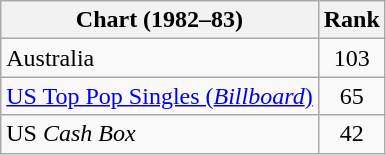<table class="wikitable sortable">
<tr>
<th align="left">Chart (1982–83)</th>
<th style="text-align:center;">Rank</th>
</tr>
<tr>
<td>Australia</td>
<td style="text-align:center;">103</td>
</tr>
<tr>
<td><a href='#'>US Top Pop Singles (<em>Billboard</em>)</a></td>
<td align="center">65</td>
</tr>
<tr>
<td>US <em>Cash Box</em></td>
<td style="text-align:center;">42</td>
</tr>
</table>
